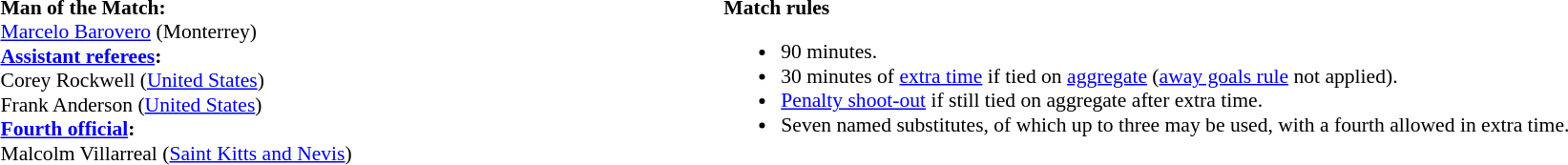<table style="width:100%; font-size:90%;">
<tr>
<td><br><strong>Man of the Match:</strong>
<br><a href='#'>Marcelo Barovero</a> (Monterrey)<br><strong><a href='#'>Assistant referees</a>:</strong>
<br>Corey Rockwell (<a href='#'>United States</a>)
<br>Frank Anderson (<a href='#'>United States</a>)
<br><strong><a href='#'>Fourth official</a>:</strong>
<br>Malcolm Villarreal (<a href='#'>Saint Kitts and Nevis</a>)</td>
<td style="width:60%; vertical-align:top;"><br><strong>Match rules</strong><ul><li>90 minutes.</li><li>30 minutes of <a href='#'>extra time</a> if tied on <a href='#'>aggregate</a> (<a href='#'>away goals rule</a> not applied).</li><li><a href='#'>Penalty shoot-out</a> if still tied on aggregate after extra time.</li><li>Seven named substitutes, of which up to three may be used, with a fourth allowed in extra time.</li></ul></td>
</tr>
</table>
